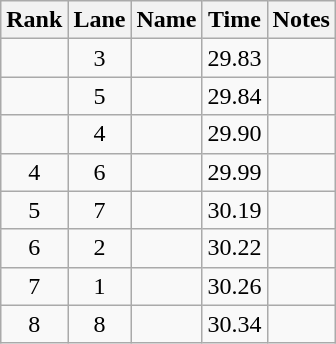<table class="wikitable sortable" style="text-align:center">
<tr>
<th>Rank</th>
<th>Lane</th>
<th>Name</th>
<th>Time</th>
<th>Notes</th>
</tr>
<tr>
<td></td>
<td>3</td>
<td align=left></td>
<td>29.83</td>
<td></td>
</tr>
<tr>
<td></td>
<td>5</td>
<td align=left></td>
<td>29.84</td>
<td></td>
</tr>
<tr>
<td></td>
<td>4</td>
<td align=left></td>
<td>29.90</td>
<td></td>
</tr>
<tr>
<td>4</td>
<td>6</td>
<td align=left></td>
<td>29.99</td>
<td></td>
</tr>
<tr>
<td>5</td>
<td>7</td>
<td align=left></td>
<td>30.19</td>
<td></td>
</tr>
<tr>
<td>6</td>
<td>2</td>
<td align=left></td>
<td>30.22</td>
<td></td>
</tr>
<tr>
<td>7</td>
<td>1</td>
<td align=left></td>
<td>30.26</td>
<td></td>
</tr>
<tr>
<td>8</td>
<td>8</td>
<td align=left></td>
<td>30.34</td>
<td></td>
</tr>
</table>
